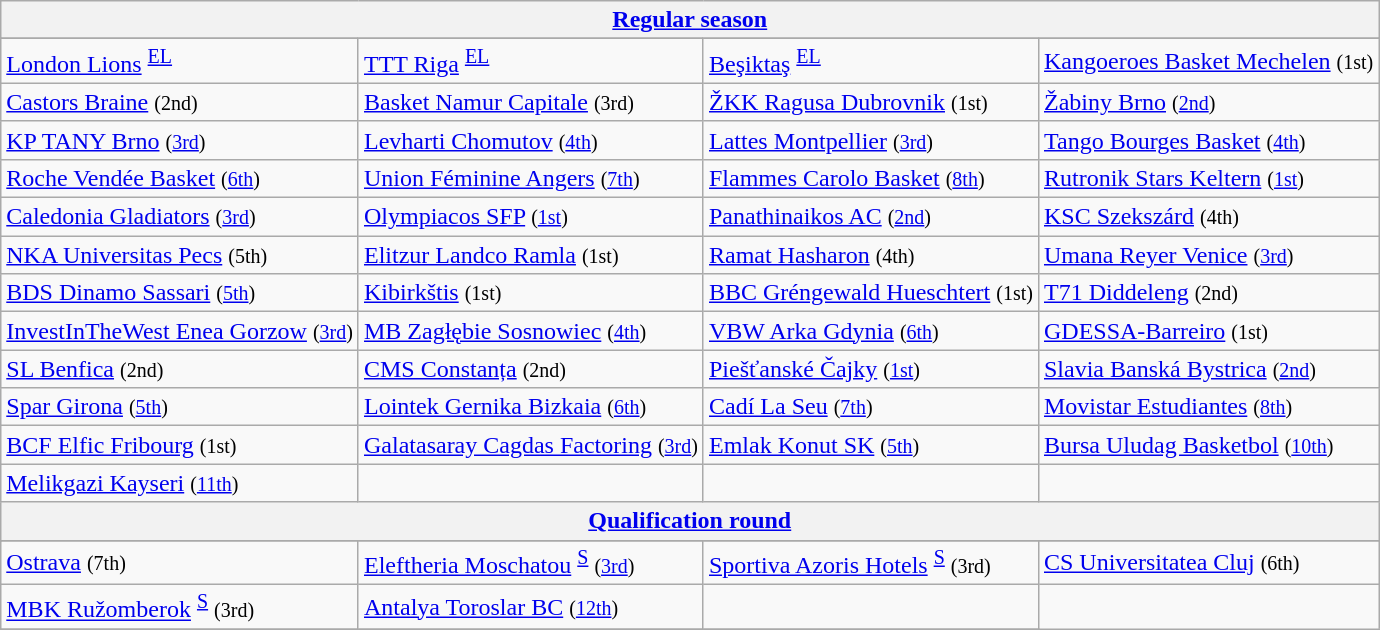<table class="wikitable">
<tr>
<th colspan=4><a href='#'>Regular season</a></th>
</tr>
<tr>
</tr>
<tr>
<td> <a href='#'>London Lions</a> <sup><a href='#'>EL</a></sup></td>
<td> <a href='#'>TTT Riga</a> <sup><a href='#'>EL</a></sup></td>
<td> <a href='#'>Beşiktaş</a> <sup><a href='#'>EL</a></sup></td>
<td> <a href='#'>Kangoeroes Basket Mechelen</a> <small>(1st)</small></td>
</tr>
<tr>
<td> <a href='#'>Castors Braine</a> <small>(2nd)</small></td>
<td> <a href='#'>Basket Namur Capitale</a> <small>(3rd)</small></td>
<td> <a href='#'>ŽKK Ragusa Dubrovnik</a> <small>(1st)</small></td>
<td> <a href='#'>Žabiny Brno</a> <small>(<a href='#'>2nd</a>)</small></td>
</tr>
<tr>
<td> <a href='#'>KP TANY Brno</a> <small>(<a href='#'>3rd</a>)</small></td>
<td> <a href='#'>Levharti Chomutov</a> <small>(<a href='#'>4th</a>)</small></td>
<td> <a href='#'>Lattes Montpellier</a> <small>(<a href='#'>3rd</a>)</small></td>
<td> <a href='#'>Tango Bourges Basket</a> <small>(<a href='#'>4th</a>)</small></td>
</tr>
<tr>
<td> <a href='#'>Roche Vendée Basket</a> <small>(<a href='#'>6th</a>)</small></td>
<td> <a href='#'>Union Féminine Angers</a> <small>(<a href='#'>7th</a>)</small></td>
<td> <a href='#'>Flammes Carolo Basket</a> <small>(<a href='#'>8th</a>)</small></td>
<td> <a href='#'>Rutronik Stars Keltern</a> <small>(<a href='#'>1st</a>)</small></td>
</tr>
<tr>
<td> <a href='#'>Caledonia Gladiators</a> <small>(<a href='#'>3rd</a>)</small></td>
<td> <a href='#'>Olympiacos SFP</a> <small>(<a href='#'>1st</a>)</small></td>
<td> <a href='#'>Panathinaikos AC</a> <small>(<a href='#'>2nd</a>)</small></td>
<td> <a href='#'>KSC Szekszárd</a> <small>(4th)</small></td>
</tr>
<tr>
<td> <a href='#'>NKA Universitas Pecs</a>  <small>(5th)</small></td>
<td> <a href='#'>Elitzur Landco Ramla</a> <small>(1st)</small></td>
<td> <a href='#'>Ramat Hasharon</a> <small>(4th)</small></td>
<td> <a href='#'>Umana Reyer Venice</a> <small>(<a href='#'>3rd</a>)</small></td>
</tr>
<tr>
<td> <a href='#'>BDS Dinamo Sassari</a> <small>(<a href='#'>5th</a>)</small></td>
<td> <a href='#'>Kibirkštis</a> <small>(1st)</small></td>
<td> <a href='#'>BBC Gréngewald Hueschtert</a> <small>(1st)</small></td>
<td> <a href='#'>T71 Diddeleng</a> <small>(2nd)</small></td>
</tr>
<tr>
<td> <a href='#'>InvestInTheWest Enea Gorzow</a> <small>(<a href='#'>3rd</a>)</small></td>
<td> <a href='#'>MB Zagłębie Sosnowiec</a> <small>(<a href='#'>4th</a>)</small></td>
<td> <a href='#'>VBW Arka Gdynia</a> <small>(<a href='#'>6th</a>)</small></td>
<td> <a href='#'>GDESSA-Barreiro</a> <small>(1st)</small></td>
</tr>
<tr>
<td> <a href='#'>SL Benfica</a> <small>(2nd)</small></td>
<td> <a href='#'>CMS Constanța</a> <small>(2nd)</small></td>
<td> <a href='#'>Piešťanské Čajky</a> <small>(<a href='#'>1st</a>)</small></td>
<td> <a href='#'>Slavia Banská Bystrica</a> <small>(<a href='#'>2nd</a>)</small></td>
</tr>
<tr>
<td> <a href='#'>Spar Girona</a> <small>(<a href='#'>5th</a>)</small></td>
<td> <a href='#'>Lointek Gernika Bizkaia</a> <small>(<a href='#'>6th</a>)</small></td>
<td> <a href='#'>Cadí La Seu</a> <small>(<a href='#'>7th</a>)</small></td>
<td> <a href='#'>Movistar Estudiantes</a> <small>(<a href='#'>8th</a>)</small></td>
</tr>
<tr>
<td> <a href='#'>BCF Elfic Fribourg</a> <small>(1st)</small></td>
<td> <a href='#'>Galatasaray Cagdas Factoring</a> <small>(<a href='#'>3rd</a>)</small></td>
<td> <a href='#'>Emlak Konut SK</a> <small>(<a href='#'>5th</a>)</small></td>
<td> <a href='#'>Bursa Uludag Basketbol</a> <small>(<a href='#'>10th</a>)</small></td>
</tr>
<tr>
<td> <a href='#'>Melikgazi Kayseri</a> <small>(<a href='#'>11th</a>)</small></td>
<td></td>
<td></td>
<td></td>
</tr>
<tr>
<th colspan=4><a href='#'>Qualification round</a></th>
</tr>
<tr>
</tr>
<tr>
<td> <a href='#'>Ostrava</a> <small>(7th)</small></td>
<td> <a href='#'>Eleftheria Moschatou</a> <sup><a href='#'>S</a></sup> <small>(<a href='#'>3rd</a>)</small></td>
<td> <a href='#'>Sportiva Azoris Hotels</a> <sup><a href='#'>S</a></sup> <small>(3rd)</small></td>
<td> <a href='#'>CS Universitatea Cluj</a> <small>(6th)</small></td>
</tr>
<tr>
<td> <a href='#'>MBK Ružomberok</a> <sup><a href='#'>S</a></sup> <small>(3rd)</small></td>
<td> <a href='#'>Antalya Toroslar BC</a> <small>(<a href='#'>12th</a>)</small></td>
<td></td>
</tr>
<tr>
</tr>
</table>
